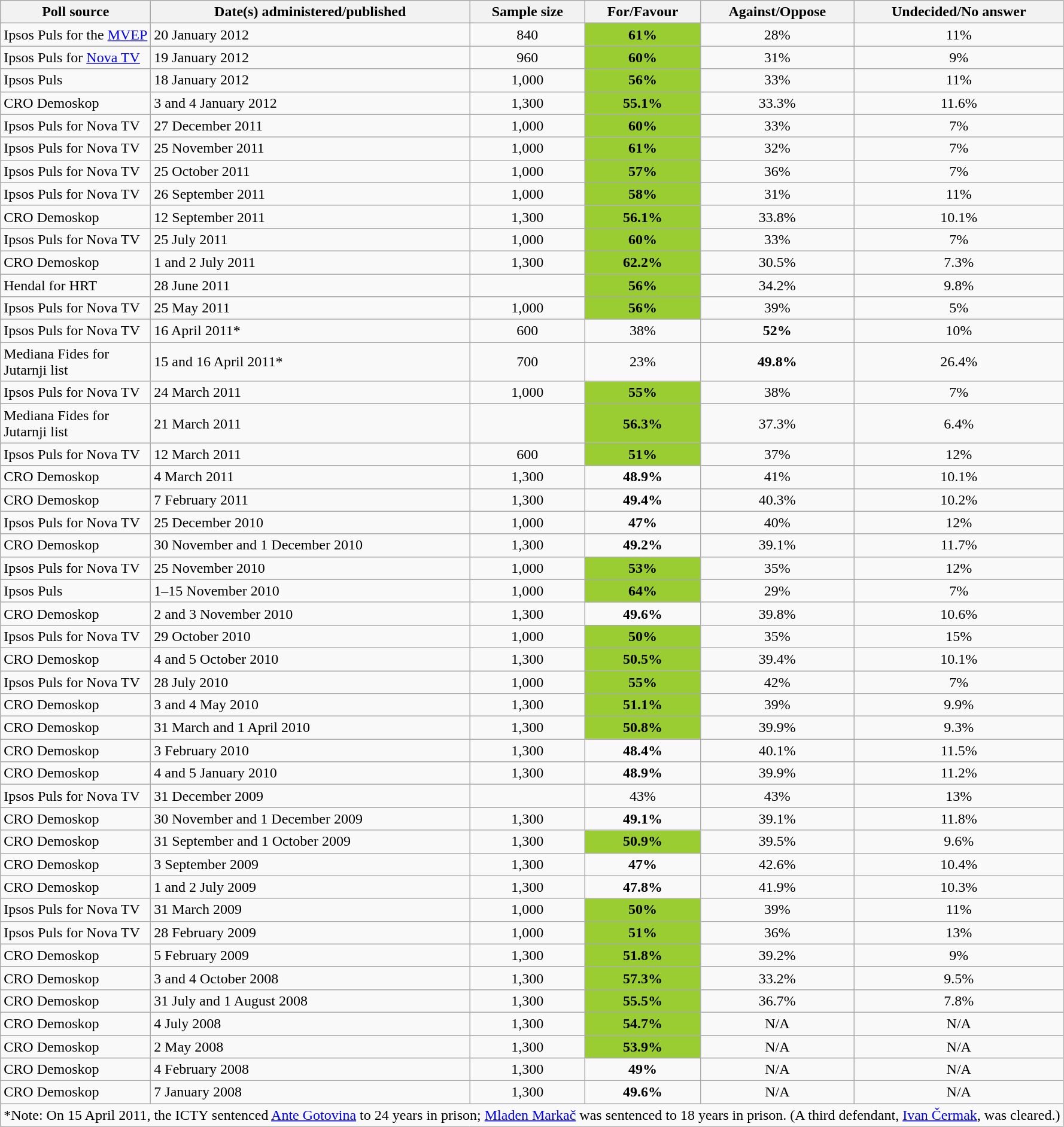<table class="wikitable" style="text-align:center">
<tr valign="top">
<th style="width:160px;">Poll source</th>
<th>Date(s) administered/published</th>
<th>Sample size</th>
<th>For/Favour</th>
<th>Against/Oppose</th>
<th>Undecided/No answer</th>
</tr>
<tr>
<td align=left>Ipsos Puls for the <a href='#'>MVEP</a></td>
<td align=left>20 January 2012</td>
<td>840</td>
<td style="background:#9ACD32"><strong>61%</strong></td>
<td>28%</td>
<td>11%</td>
</tr>
<tr>
<td align=left>Ipsos Puls for <a href='#'>Nova TV</a></td>
<td align=left>19 January 2012</td>
<td>960</td>
<td style="background:#9ACD32"><strong>60%</strong></td>
<td>31%</td>
<td>9%</td>
</tr>
<tr>
<td align=left>Ipsos Puls</td>
<td align=left>18 January 2012</td>
<td>1,000</td>
<td style="background:#9ACD32"><strong>56%</strong></td>
<td>33%</td>
<td>11%</td>
</tr>
<tr>
<td align=left>CRO Demoskop</td>
<td align=left>3 and 4 January 2012</td>
<td>1,300</td>
<td style="background:#9ACD32"><strong>55.1%</strong></td>
<td>33.3%</td>
<td>11.6%</td>
</tr>
<tr>
<td align=left>Ipsos Puls for Nova TV</td>
<td align=left>27 December 2011</td>
<td>1,000</td>
<td style="background:#9ACD32"><strong>60%</strong></td>
<td>33%</td>
<td>7%</td>
</tr>
<tr>
<td align=left>Ipsos Puls for Nova TV</td>
<td align=left>25 November 2011</td>
<td>1,000</td>
<td style="background:#9ACD32"><strong>61%</strong></td>
<td>32%</td>
<td>7%</td>
</tr>
<tr>
<td align=left>Ipsos Puls for Nova TV</td>
<td align=left>25 October 2011</td>
<td>1,000</td>
<td style="background:#9ACD32"><strong>57%</strong></td>
<td>36%</td>
<td>7%</td>
</tr>
<tr>
<td align=left>Ipsos Puls for Nova TV</td>
<td align=left>26 September 2011</td>
<td>1,000</td>
<td style="background:#9ACD32"><strong>58%</strong></td>
<td>31%</td>
<td>11%</td>
</tr>
<tr>
<td align=left>CRO Demoskop</td>
<td align=left>12 September 2011</td>
<td>1,300</td>
<td style="background:#9ACD32"><strong>56.1%</strong></td>
<td>33.8%</td>
<td>10.1%</td>
</tr>
<tr>
<td align=left>Ipsos Puls for Nova TV</td>
<td align=left>25 July 2011</td>
<td>1,000</td>
<td style="background:#9ACD32"><strong>60%</strong></td>
<td>33%</td>
<td>7%</td>
</tr>
<tr>
<td align=left>CRO Demoskop</td>
<td align=left>1 and 2 July 2011</td>
<td>1,300</td>
<td style="background:#9ACD32"><strong>62.2%</strong></td>
<td>30.5%</td>
<td>7.3%</td>
</tr>
<tr>
<td align=left>Hendal for HRT</td>
<td align=left>28 June 2011</td>
<td></td>
<td style="background:#9ACD32"><strong>56%</strong></td>
<td>34.2%</td>
<td>9.8%</td>
</tr>
<tr>
<td align=left>Ipsos Puls for Nova TV</td>
<td align=left>25 May 2011</td>
<td>1,000</td>
<td style="background:#9ACD32"><strong>56%</strong></td>
<td>39%</td>
<td>5%</td>
</tr>
<tr>
<td align=left>Ipsos Puls for Nova TV</td>
<td align=left>16 April 2011*</td>
<td>600</td>
<td>38%</td>
<td><strong>52%</strong></td>
<td>10%</td>
</tr>
<tr>
<td align=left>Mediana Fides for Jutarnji list</td>
<td align=left>15 and 16 April 2011*</td>
<td>700</td>
<td>23%</td>
<td><strong>49.8%</strong></td>
<td>26.4%</td>
</tr>
<tr>
<td align=left>Ipsos Puls for Nova TV</td>
<td align=left>24 March 2011</td>
<td>1,000</td>
<td style="background:#9ACD32"><strong>55%</strong></td>
<td>38%</td>
<td>7%</td>
</tr>
<tr>
<td align=left>Mediana Fides for Jutarnji list</td>
<td align=left>21 March 2011</td>
<td></td>
<td style="background:#9ACD32"><strong>56.3%</strong></td>
<td>37.3%</td>
<td>6.4%</td>
</tr>
<tr>
<td align=left>Ipsos Puls for Nova TV</td>
<td align=left>12 March 2011</td>
<td>600</td>
<td style="background:#9ACD32"><strong>51%</strong></td>
<td>37%</td>
<td>12%</td>
</tr>
<tr>
<td align=left>CRO Demoskop</td>
<td align=left>4 March 2011</td>
<td>1,300</td>
<td><strong>48.9%</strong></td>
<td>41%</td>
<td>10.1%</td>
</tr>
<tr>
<td align=left>CRO Demoskop</td>
<td align=left>7 February 2011</td>
<td>1,300</td>
<td><strong>49.4%</strong></td>
<td>40.3%</td>
<td>10.2%</td>
</tr>
<tr>
<td align=left>Ipsos Puls for Nova TV</td>
<td align=left>25 December 2010</td>
<td>1,000</td>
<td><strong>47%</strong></td>
<td>40%</td>
<td>12%</td>
</tr>
<tr>
<td align=left>CRO Demoskop</td>
<td align=left>30 November and 1 December 2010</td>
<td>1,300</td>
<td><strong>49.2%</strong></td>
<td>39.1%</td>
<td>11.7%</td>
</tr>
<tr>
<td align=left>Ipsos Puls for Nova TV</td>
<td align=left>25 November 2010</td>
<td>1,000</td>
<td style="background:#9ACD32"><strong>53%</strong></td>
<td>35%</td>
<td>12%</td>
</tr>
<tr>
<td align=left>Ipsos Puls</td>
<td align=left>1–15 November 2010</td>
<td>1,000</td>
<td style="background:#9ACD32"><strong>64%</strong></td>
<td>29%</td>
<td>7%</td>
</tr>
<tr>
<td align=left>CRO Demoskop</td>
<td align=left>2 and 3 November 2010</td>
<td>1,300</td>
<td><strong>49.6%</strong></td>
<td>39.8%</td>
<td>10.6%</td>
</tr>
<tr>
<td align=left>Ipsos Puls for Nova TV</td>
<td align=left>29 October 2010</td>
<td>1,000</td>
<td style="background:#9ACD32"><strong>50%</strong></td>
<td>35%</td>
<td>15%</td>
</tr>
<tr>
<td align=left>CRO Demoskop</td>
<td align=left>4 and 5 October 2010</td>
<td>1,300</td>
<td style="background:#9ACD32"><strong>50.5%</strong></td>
<td>39.4%</td>
<td>10.1%</td>
</tr>
<tr>
<td align=left>Ipsos Puls for Nova TV</td>
<td align=left>28 July 2010</td>
<td>1,000</td>
<td style="background:#9ACD32"><strong>55%</strong></td>
<td>42%</td>
<td>7%</td>
</tr>
<tr>
<td align=left>CRO Demoskop</td>
<td align=left>3 and 4 May 2010</td>
<td>1,300</td>
<td style="background:#9ACD32"><strong>51.1%</strong></td>
<td>39%</td>
<td>9.9%</td>
</tr>
<tr>
<td align=left>CRO Demoskop</td>
<td align=left>31 March and 1 April 2010</td>
<td>1,300</td>
<td style="background:#9ACD32"><strong>50.8%</strong></td>
<td>39.9%</td>
<td>9.3%</td>
</tr>
<tr>
<td align=left>CRO Demoskop</td>
<td align=left>3 February 2010</td>
<td>1,300</td>
<td><strong>48.4%</strong></td>
<td>40.1%</td>
<td>11.5%</td>
</tr>
<tr>
<td align=left>CRO Demoskop</td>
<td align=left>4 and 5 January 2010</td>
<td>1,300</td>
<td><strong>48.9%</strong></td>
<td>39.9%</td>
<td>11.2%</td>
</tr>
<tr>
<td align=left>Ipsos Puls for Nova TV</td>
<td align=left>31 December 2009</td>
<td></td>
<td>43%</td>
<td>43%</td>
<td>13%</td>
</tr>
<tr>
<td align=left>CRO Demoskop</td>
<td align=left>30 November and 1 December 2009</td>
<td>1,300</td>
<td><strong>49.1%</strong></td>
<td>39.1%</td>
<td>11.8%</td>
</tr>
<tr>
<td align=left>CRO Demoskop</td>
<td align=left>31 September and 1 October 2009</td>
<td>1,300</td>
<td style="background:#9ACD32"><strong>50.9%</strong></td>
<td>39.5%</td>
<td>9.6%</td>
</tr>
<tr>
<td align=left>CRO Demoskop</td>
<td align=left>3 September 2009</td>
<td>1,300</td>
<td><strong>47%</strong></td>
<td>42.6%</td>
<td>10.4%</td>
</tr>
<tr>
<td align=left>CRO Demoskop</td>
<td align=left>1 and 2 July 2009</td>
<td>1,300</td>
<td><strong>47.8%</strong></td>
<td>41.9%</td>
<td>10.3%</td>
</tr>
<tr>
<td align=left>Ipsos Puls for Nova TV</td>
<td align=left>31 March 2009</td>
<td>1,000</td>
<td style="background:#9ACD32"><strong>50%</strong></td>
<td>39%</td>
<td>11%</td>
</tr>
<tr>
<td align=left>Ipsos Puls for Nova TV</td>
<td align=left>28 February 2009</td>
<td>1,000</td>
<td style="background:#9ACD32"><strong>51%</strong></td>
<td>36%</td>
<td>13%</td>
</tr>
<tr>
<td align=left>CRO Demoskop</td>
<td align=left>5 February 2009</td>
<td>1,300</td>
<td style="background:#9ACD32"><strong>51.8%</strong></td>
<td>39.2%</td>
<td>9%</td>
</tr>
<tr>
<td align=left>CRO Demoskop</td>
<td align=left>3 and 4 October 2008</td>
<td>1,300</td>
<td style="background:#9ACD32"><strong>57.3%</strong></td>
<td>33.2%</td>
<td>9.5%</td>
</tr>
<tr>
<td align=left>CRO Demoskop</td>
<td align=left>31 July and 1 August 2008</td>
<td>1,300</td>
<td style="background:#9ACD32"><strong>55.5%</strong></td>
<td>36.7%</td>
<td>7.8%</td>
</tr>
<tr>
<td align=left>CRO Demoskop</td>
<td align=left>4 July 2008</td>
<td>1,300</td>
<td style="background:#9ACD32"><strong>54.7%</strong></td>
<td>N/A</td>
<td>N/A</td>
</tr>
<tr>
<td align=left>CRO Demoskop</td>
<td align=left>2 May 2008</td>
<td>1,300</td>
<td style="background:#9ACD32"><strong>53.9%</strong></td>
<td>N/A</td>
<td>N/A</td>
</tr>
<tr>
<td align=left>CRO Demoskop</td>
<td align=left>4 February 2008</td>
<td>1,300</td>
<td><strong>49%</strong></td>
<td>N/A</td>
<td>N/A</td>
</tr>
<tr>
<td align=left>CRO Demoskop</td>
<td align=left>7 January 2008</td>
<td>1,300</td>
<td><strong>49.6%</strong></td>
<td>N/A</td>
<td>N/A</td>
</tr>
<tr>
<td colspan="11" style="text-align:left;">*Note: On 15 April 2011, the ICTY sentenced <a href='#'>Ante Gotovina</a> to 24 years in prison; <a href='#'>Mladen Markač</a> was sentenced to 18 years in prison. (A third defendant, <a href='#'>Ivan Čermak</a>, was cleared.)</td>
</tr>
</table>
